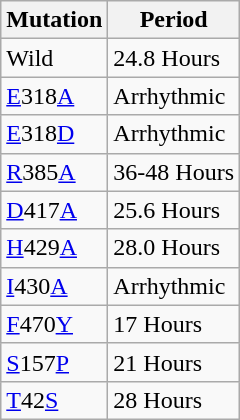<table class="wikitable">
<tr>
<th>Mutation</th>
<th>Period</th>
</tr>
<tr>
<td>Wild</td>
<td>24.8 Hours</td>
</tr>
<tr>
<td><a href='#'>E</a>318<a href='#'>A</a></td>
<td>Arrhythmic</td>
</tr>
<tr>
<td><a href='#'>E</a>318<a href='#'>D</a></td>
<td>Arrhythmic</td>
</tr>
<tr>
<td><a href='#'>R</a>385<a href='#'>A</a></td>
<td>36-48 Hours</td>
</tr>
<tr>
<td><a href='#'>D</a>417<a href='#'>A</a></td>
<td>25.6 Hours</td>
</tr>
<tr>
<td><a href='#'>H</a>429<a href='#'>A</a></td>
<td>28.0 Hours</td>
</tr>
<tr>
<td><a href='#'>I</a>430<a href='#'>A</a></td>
<td>Arrhythmic</td>
</tr>
<tr>
<td><a href='#'>F</a>470<a href='#'>Y</a></td>
<td>17 Hours</td>
</tr>
<tr>
<td><a href='#'>S</a>157<a href='#'>P</a></td>
<td>21 Hours</td>
</tr>
<tr>
<td><a href='#'>T</a>42<a href='#'>S</a></td>
<td>28 Hours</td>
</tr>
</table>
